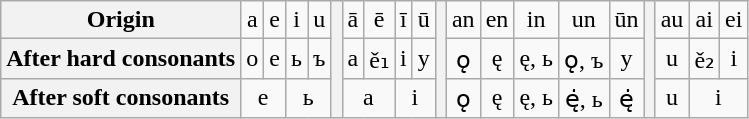<table class="wikitable" style="text-align: center;">
<tr>
<th>Origin</th>
<td>a</td>
<td>e</td>
<td>i</td>
<td>u</td>
<th rowspan="3"></th>
<td>ā</td>
<td>ē</td>
<td>ī</td>
<td>ū</td>
<th rowspan="3"></th>
<td>an</td>
<td>en</td>
<td>in</td>
<td>un</td>
<td>ūn</td>
<th rowspan="3"></th>
<td>au</td>
<td>ai</td>
<td>ei</td>
</tr>
<tr>
<th>After hard consonants</th>
<td>o</td>
<td>e</td>
<td>ь</td>
<td>ъ</td>
<td>a</td>
<td>ě₁</td>
<td>i</td>
<td>y</td>
<td>ǫ</td>
<td>ę</td>
<td>ę, ь</td>
<td>ǫ, ъ</td>
<td>y</td>
<td>u</td>
<td>ě₂</td>
<td>i</td>
</tr>
<tr>
<th>After soft consonants</th>
<td colspan="2">e</td>
<td colspan="2">ь</td>
<td colspan="2">a</td>
<td colspan="2">i</td>
<td>ǫ</td>
<td>ę</td>
<td>ę, ь</td>
<td>ę̇, ь</td>
<td>ę̇</td>
<td>u</td>
<td colspan="2">i</td>
</tr>
</table>
